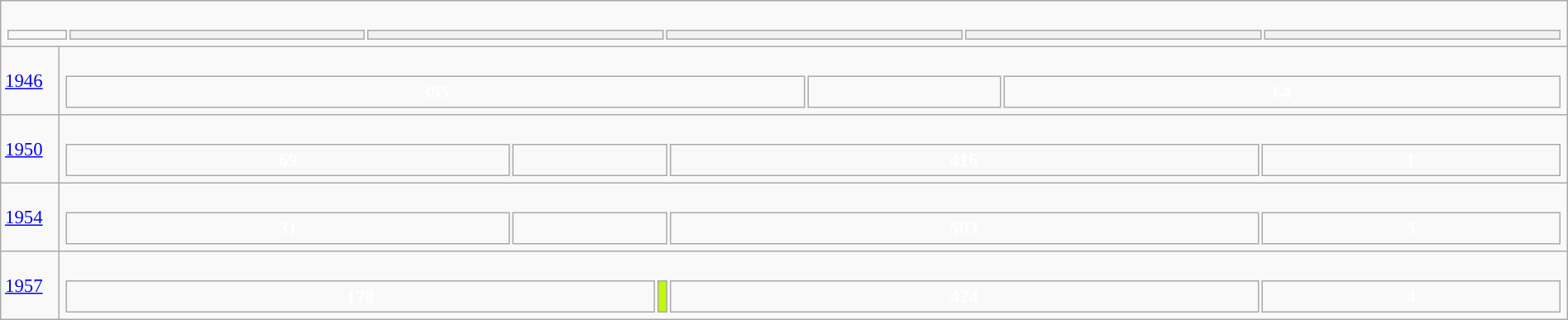<table class="wikitable" width="100%" style="border:solid #000000 1px;font-size:95%;">
<tr>
<td colspan="2"><br><table width="100%" style="font-size:90%;">
<tr>
<td width="40"></td>
<th></th>
<th></th>
<th></th>
<th></th>
<th></th>
</tr>
</table>
</td>
</tr>
<tr>
<td width="40"><a href='#'>1946</a></td>
<td><br><table style="width:100%; text-align:center; font-weight:bold; color:white;">
<tr>
<td style="background-color: ">395</td>
<td style="background-color: "></td>
<td style="background-color: ">64</td>
</tr>
</table>
</td>
</tr>
<tr>
<td><a href='#'>1950</a></td>
<td><br><table style="width:100%; text-align:center; font-weight:bold; color:white;">
<tr>
<td style="background-color: ">69</td>
<td style="background-color: "></td>
<td style="background-color: ">416</td>
<td style="background-color: ">1</td>
</tr>
</table>
</td>
</tr>
<tr>
<td><a href='#'>1954</a></td>
<td><br><table style="width:100%; text-align:center; font-weight:bold; color:white;">
<tr>
<td style="background-color: ">31</td>
<td style="background-color: "></td>
<td style="background-color: ">503</td>
<td style="background-color: ">5</td>
</tr>
</table>
</td>
</tr>
<tr>
<td><a href='#'>1957</a></td>
<td><br><table style="width:100%; text-align:center; font-weight:bold; color:white;">
<tr>
<td style="background-color: ">178</td>
<td style="background-color: #C1F711;                                                                   width:  0.66%"></td>
<td style="background-color: ">424</td>
<td style="background-color: ">4</td>
</tr>
</table>
</td>
</tr>
</table>
